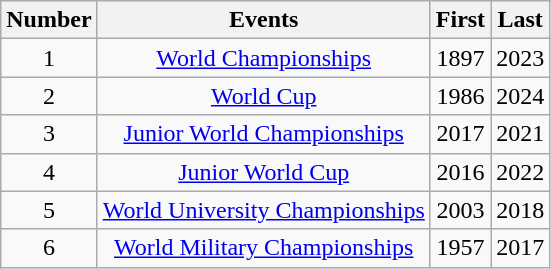<table class="wikitable" style="text-align:center;">
<tr>
<th>Number</th>
<th>Events</th>
<th>First</th>
<th>Last</th>
</tr>
<tr>
<td>1</td>
<td><a href='#'>World Championships</a></td>
<td>1897</td>
<td>2023</td>
</tr>
<tr>
<td>2</td>
<td><a href='#'>World Cup</a></td>
<td>1986</td>
<td>2024</td>
</tr>
<tr>
<td>3</td>
<td><a href='#'>Junior World Championships</a></td>
<td>2017</td>
<td>2021</td>
</tr>
<tr>
<td>4</td>
<td><a href='#'>Junior World Cup</a></td>
<td>2016</td>
<td>2022</td>
</tr>
<tr>
<td>5</td>
<td><a href='#'>World University Championships</a></td>
<td>2003</td>
<td>2018</td>
</tr>
<tr>
<td>6</td>
<td><a href='#'>World Military Championships</a></td>
<td>1957</td>
<td>2017</td>
</tr>
</table>
